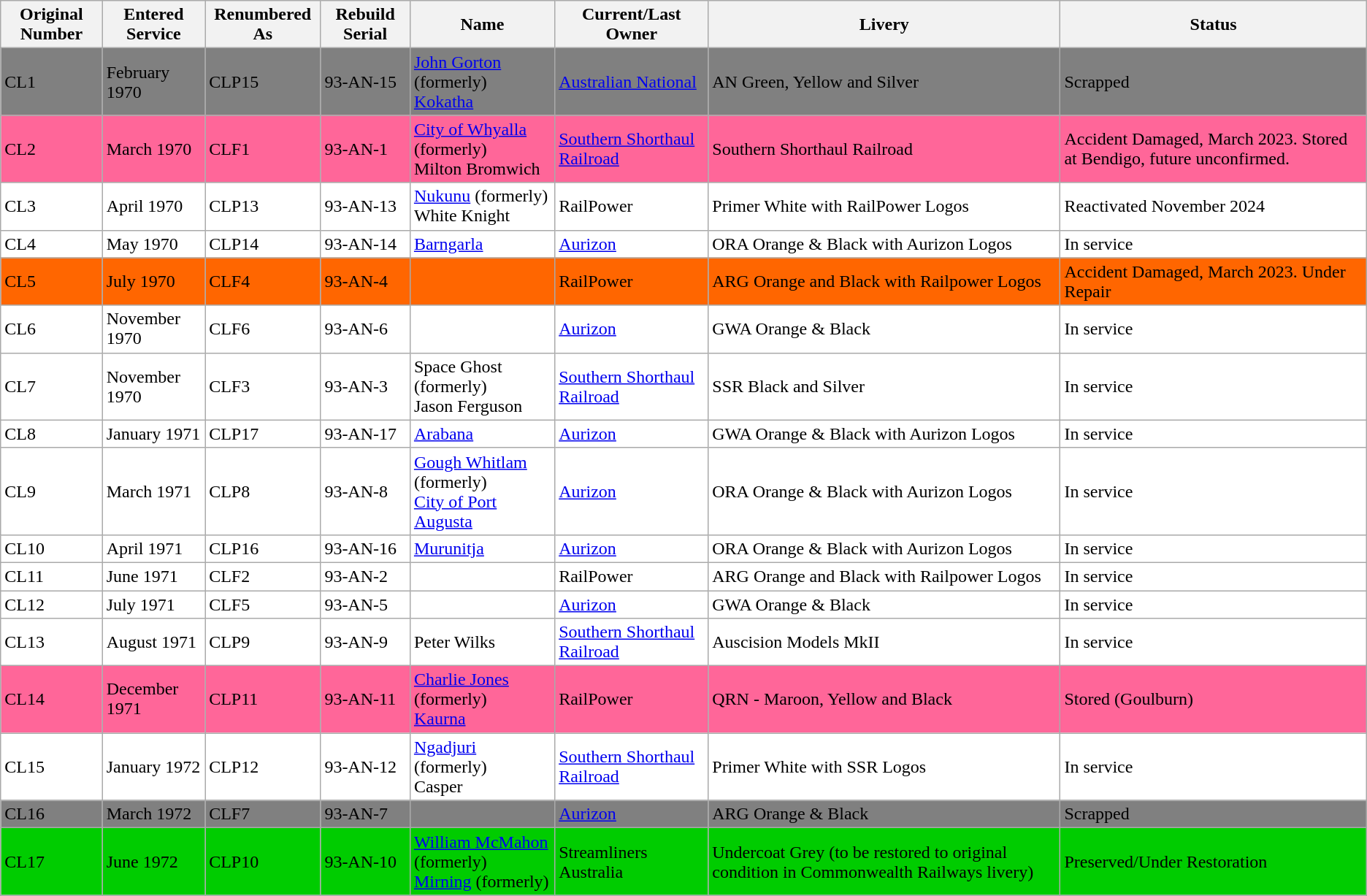<table class="wikitable sortable">
<tr>
<th>Original Number</th>
<th>Entered Service</th>
<th>Renumbered As</th>
<th>Rebuild Serial</th>
<th>Name</th>
<th>Current/Last Owner</th>
<th>Livery</th>
<th>Status</th>
</tr>
<tr>
<td bgcolor="#808080">CL1</td>
<td bgcolor="#808080">February 1970</td>
<td bgcolor="#808080">CLP15</td>
<td bgcolor="#808080">93-AN-15</td>
<td bgcolor="#808080"><a href='#'>John Gorton</a> (formerly)<br><a href='#'>Kokatha</a></td>
<td bgcolor="#808080"><a href='#'>Australian National</a></td>
<td bgcolor="#808080">AN Green, Yellow and Silver</td>
<td bgcolor="#808080">Scrapped</td>
</tr>
<tr>
<td bgcolor="#FF6699">CL2</td>
<td bgcolor="#FF6699">March 1970</td>
<td bgcolor="#FF6699">CLF1</td>
<td bgcolor="#FF6699">93-AN-1</td>
<td bgcolor="#FF6699"><a href='#'>City of Whyalla</a> (formerly)<br>Milton Bromwich</td>
<td bgcolor="#FF6699"><a href='#'>Southern Shorthaul Railroad</a></td>
<td bgcolor="#FF6699">Southern Shorthaul Railroad</td>
<td bgcolor="#FF6699">Accident Damaged, March 2023. Stored at Bendigo, future unconfirmed.</td>
</tr>
<tr>
<td bgcolor="#FFFFFF">CL3</td>
<td bgcolor="#FFFFFF">April 1970</td>
<td bgcolor="#FFFFFF">CLP13</td>
<td bgcolor="#FFFFFF">93-AN-13</td>
<td bgcolor="#FFFFFF"><a href='#'>Nukunu</a> (formerly)<br>White Knight</td>
<td bgcolor="#FFFFFF">RailPower</td>
<td bgcolor="#FFFFFF">Primer White with RailPower Logos</td>
<td bgcolor="#FFFFFF">Reactivated November 2024</td>
</tr>
<tr>
<td bgcolor="#FFFFFF">CL4</td>
<td bgcolor="#FFFFFF">May 1970</td>
<td bgcolor="#FFFFFF">CLP14</td>
<td bgcolor="#FFFFFF">93-AN-14</td>
<td bgcolor="#FFFFFF"><a href='#'>Barngarla</a></td>
<td bgcolor="#FFFFFF"><a href='#'>Aurizon</a></td>
<td bgcolor="#FFFFFF">ORA Orange & Black with Aurizon Logos</td>
<td bgcolor="#FFFFFF">In service</td>
</tr>
<tr>
<td bgcolor="#FF6600">CL5</td>
<td bgcolor="#FF6600">July 1970</td>
<td bgcolor="#FF6600">CLF4</td>
<td bgcolor="#FF6600">93-AN-4</td>
<td bgcolor="#FF6600"></td>
<td bgcolor="#FF6600">RailPower</td>
<td bgcolor="#FF6600">ARG Orange and Black with Railpower Logos</td>
<td bgcolor="#FF6600">Accident Damaged, March 2023. Under Repair</td>
</tr>
<tr>
<td bgcolor="#FFFFFF">CL6</td>
<td bgcolor="#FFFFFF">November 1970</td>
<td bgcolor="#FFFFFF">CLF6</td>
<td bgcolor="#FFFFFF">93-AN-6</td>
<td bgcolor="#FFFFFF"></td>
<td bgcolor="#FFFFFF"><a href='#'>Aurizon</a></td>
<td bgcolor="#FFFFFF">GWA Orange & Black</td>
<td bgcolor="#FFFFFF">In service</td>
</tr>
<tr>
<td bgcolor="#FFFFFF">CL7</td>
<td bgcolor="#FFFFFF">November 1970</td>
<td bgcolor="#FFFFFF">CLF3</td>
<td bgcolor="#FFFFFF">93-AN-3</td>
<td bgcolor="#FFFFFF">Space Ghost (formerly)<br>Jason Ferguson</td>
<td bgcolor="#FFFFFF"><a href='#'>Southern Shorthaul Railroad</a></td>
<td bgcolor="#FFFFFF">SSR Black and Silver</td>
<td bgcolor="#FFFFFF">In service</td>
</tr>
<tr>
<td bgcolor="#FFFFFF">CL8</td>
<td bgcolor="#FFFFFF">January 1971</td>
<td bgcolor="#FFFFFF">CLP17</td>
<td bgcolor="#FFFFFF">93-AN-17</td>
<td bgcolor="#FFFFFF"><a href='#'>Arabana</a></td>
<td bgcolor="#FFFFFF"><a href='#'>Aurizon</a></td>
<td bgcolor="#FFFFFF">GWA Orange & Black with Aurizon Logos</td>
<td bgcolor="#FFFFFF">In service</td>
</tr>
<tr>
<td bgcolor="#FFFFFF">CL9</td>
<td bgcolor="#FFFFFF">March 1971</td>
<td bgcolor="#FFFFFF">CLP8</td>
<td bgcolor="#FFFFFF">93-AN-8</td>
<td bgcolor="#FFFFFF"><a href='#'>Gough Whitlam</a> (formerly)<br><a href='#'>City of Port Augusta</a></td>
<td bgcolor="#FFFFFF"><a href='#'>Aurizon</a></td>
<td bgcolor="#FFFFFF">ORA Orange & Black with Aurizon Logos</td>
<td bgcolor="#FFFFFF">In service</td>
</tr>
<tr>
<td bgcolor="#FFFFFF">CL10</td>
<td bgcolor="#FFFFFF">April 1971</td>
<td bgcolor="#FFFFFF">CLP16</td>
<td bgcolor="#FFFFFF">93-AN-16</td>
<td bgcolor="#FFFFFF"><a href='#'>Murunitja</a></td>
<td bgcolor="#FFFFFF"><a href='#'>Aurizon</a></td>
<td bgcolor="#FFFFFF">ORA Orange & Black with Aurizon Logos</td>
<td bgcolor="#FFFFFF">In service</td>
</tr>
<tr>
<td bgcolor="#FFFFFF">CL11</td>
<td bgcolor="#FFFFFF">June 1971</td>
<td bgcolor="#FFFFFF">CLF2</td>
<td bgcolor="#FFFFFF">93-AN-2</td>
<td bgcolor="#FFFFFF"></td>
<td bgcolor="#FFFFFF">RailPower</td>
<td bgcolor="#FFFFFF">ARG Orange and Black with Railpower Logos</td>
<td bgcolor="#FFFFFF">In service</td>
</tr>
<tr>
<td bgcolor="#FFFFFF">CL12</td>
<td bgcolor="#FFFFFF">July 1971</td>
<td bgcolor="#FFFFFF">CLF5</td>
<td bgcolor="#FFFFFF">93-AN-5</td>
<td bgcolor="#FFFFFF"></td>
<td bgcolor="#FFFFFF"><a href='#'>Aurizon</a></td>
<td bgcolor="#FFFFFF">GWA Orange & Black</td>
<td bgcolor="#FFFFFF">In service</td>
</tr>
<tr>
<td bgcolor="#FFFFFF">CL13</td>
<td bgcolor="#FFFFFF">August 1971</td>
<td bgcolor="#FFFFFF">CLP9</td>
<td bgcolor="#FFFFFF">93-AN-9</td>
<td bgcolor="#FFFFFF">Peter Wilks</td>
<td bgcolor="#FFFFFF"><a href='#'>Southern Shorthaul Railroad</a></td>
<td bgcolor="#FFFFFF">Auscision Models MkII</td>
<td bgcolor="#FFFFFF">In service</td>
</tr>
<tr>
<td bgcolor="#FF6699">CL14</td>
<td bgcolor="#FF6699">December 1971</td>
<td bgcolor="#FF6699">CLP11</td>
<td bgcolor="#FF6699">93-AN-11</td>
<td bgcolor="#FF6699"><a href='#'>Charlie Jones</a> (formerly)<br><a href='#'>Kaurna</a></td>
<td bgcolor="#FF6699">RailPower</td>
<td bgcolor="#FF6699">QRN - Maroon, Yellow and Black</td>
<td bgcolor="#FF6699">Stored (Goulburn)</td>
</tr>
<tr>
<td bgcolor="#FFFFFF">CL15</td>
<td bgcolor="#FFFFFF">January 1972</td>
<td bgcolor="#FFFFFF">CLP12</td>
<td bgcolor="#FFFFFF">93-AN-12</td>
<td bgcolor="#FFFFFF"><a href='#'>Ngadjuri</a> (formerly)<br>Casper</td>
<td bgcolor="#FFFFFF"><a href='#'>Southern Shorthaul Railroad</a></td>
<td bgcolor="#FFFFFF">Primer White with SSR Logos</td>
<td bgcolor="#FFFFFF">In service</td>
</tr>
<tr>
<td bgcolor="#808080">CL16</td>
<td bgcolor="#808080">March 1972</td>
<td bgcolor="#808080">CLF7</td>
<td bgcolor="#808080">93-AN-7</td>
<td bgcolor="#808080"></td>
<td bgcolor="#808080"><a href='#'>Aurizon</a></td>
<td bgcolor="#808080">ARG Orange & Black</td>
<td bgcolor="#808080">Scrapped</td>
</tr>
<tr>
<td bgcolor="#00CC00">CL17</td>
<td bgcolor="#00CC00">June 1972</td>
<td bgcolor="#00CC00">CLP10</td>
<td bgcolor="#00CC00">93-AN-10</td>
<td bgcolor="#00CC00"><a href='#'>William McMahon</a> (formerly)<br><a href='#'>Mirning</a> (formerly)</td>
<td bgcolor="#00CC00">Streamliners Australia</td>
<td bgcolor="#00CC00">Undercoat Grey (to be restored to original condition in Commonwealth Railways livery)</td>
<td bgcolor="#00CC00">Preserved/Under Restoration</td>
</tr>
</table>
